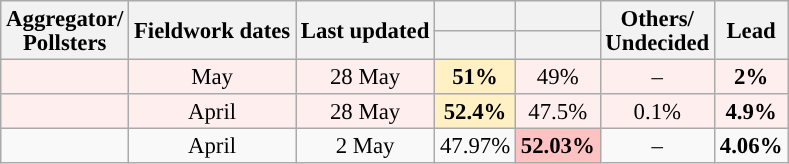<table class="sortable wikitable mw-datatable mw-collapsible" style="text-align:center; font-size:95%; line-height:16px;">
<tr>
<th rowspan="2">Aggregator/<br>Pollsters</th>
<th rowspan="2">Fieldwork dates</th>
<th rowspan="2">Last updated</th>
<th></th>
<th></th>
<th rowspan="2">Others/<br>Undecided</th>
<th rowspan="2">Lead</th>
</tr>
<tr>
<th style="background:"></th>
<th style="background:"></th>
</tr>
<tr style="background: #FFEEEE">
<td></td>
<td>May</td>
<td>28 May</td>
<td style="background:#FFF1C4"><strong>51%</strong></td>
<td>49%</td>
<td>–</td>
<td style="background:"><strong>2%</strong></td>
</tr>
<tr style="background: #FFEEEE">
<td></td>
<td>April</td>
<td>28 May</td>
<td style="background:#FFF1C4"><strong>52.4%</strong></td>
<td>47.5%</td>
<td>0.1%</td>
<td style="background:"><strong>4.9%</strong></td>
</tr>
<tr>
<td></td>
<td>April</td>
<td>2 May</td>
<td>47.97%</td>
<td style="background:#FFC2C2"><strong>52.03%</strong></td>
<td>–</td>
<td style="background:"><strong>4.06%</strong></td>
</tr>
</table>
